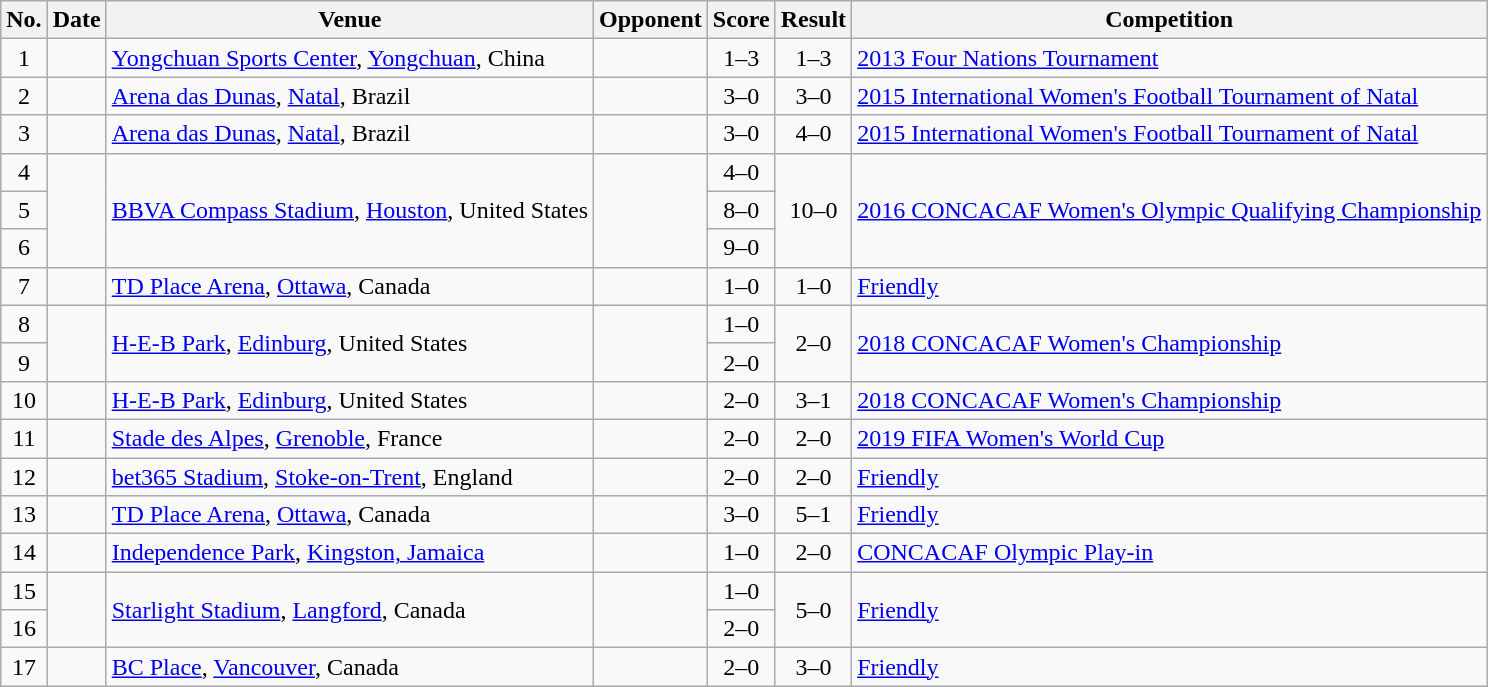<table class="wikitable sortable">
<tr>
<th scope="col">No.</th>
<th scope="col">Date</th>
<th scope="col">Venue</th>
<th scope="col">Opponent</th>
<th scope="col">Score</th>
<th scope="col">Result</th>
<th scope="col">Competition</th>
</tr>
<tr>
<td style="text-align:center">1</td>
<td></td>
<td><a href='#'>Yongchuan Sports Center</a>, <a href='#'>Yongchuan</a>, China</td>
<td></td>
<td style="text-align:center">1–3</td>
<td style="text-align:center">1–3</td>
<td><a href='#'>2013 Four Nations Tournament</a></td>
</tr>
<tr>
<td style="text-align:center">2</td>
<td></td>
<td><a href='#'>Arena das Dunas</a>, <a href='#'>Natal</a>, Brazil</td>
<td></td>
<td style="text-align:center">3–0</td>
<td style="text-align:center">3–0</td>
<td><a href='#'>2015 International Women's Football Tournament of Natal</a></td>
</tr>
<tr>
<td style="text-align:center">3</td>
<td></td>
<td><a href='#'>Arena das Dunas</a>, <a href='#'>Natal</a>, Brazil</td>
<td></td>
<td style="text-align:center">3–0</td>
<td style="text-align:center">4–0</td>
<td><a href='#'>2015 International Women's Football Tournament of Natal</a></td>
</tr>
<tr>
<td style="text-align:center">4</td>
<td rowspan="3"></td>
<td rowspan="3"><a href='#'>BBVA Compass Stadium</a>, <a href='#'>Houston</a>, United States</td>
<td rowspan="3"></td>
<td style="text-align:center">4–0</td>
<td rowspan="3" style="text-align:center">10–0</td>
<td rowspan="3"><a href='#'>2016 CONCACAF Women's Olympic Qualifying Championship</a></td>
</tr>
<tr>
<td style="text-align:center">5</td>
<td style="text-align:center">8–0</td>
</tr>
<tr>
<td style="text-align:center">6</td>
<td style="text-align:center">9–0</td>
</tr>
<tr>
<td style="text-align:center">7</td>
<td></td>
<td><a href='#'>TD Place Arena</a>, <a href='#'>Ottawa</a>, Canada</td>
<td></td>
<td style="text-align:center">1–0</td>
<td style="text-align:center">1–0</td>
<td><a href='#'>Friendly</a></td>
</tr>
<tr>
<td style="text-align:center">8</td>
<td rowspan="2"></td>
<td rowspan="2"><a href='#'>H-E-B Park</a>, <a href='#'>Edinburg</a>, United States</td>
<td rowspan="2"></td>
<td style="text-align:center">1–0</td>
<td rowspan="2" style="text-align:center">2–0</td>
<td rowspan="2"><a href='#'>2018 CONCACAF Women's Championship</a></td>
</tr>
<tr>
<td style="text-align:center">9</td>
<td style="text-align:center">2–0</td>
</tr>
<tr>
<td style="text-align:center">10</td>
<td></td>
<td><a href='#'>H-E-B Park</a>, <a href='#'>Edinburg</a>, United States</td>
<td></td>
<td style="text-align:center">2–0</td>
<td style="text-align:center">3–1</td>
<td><a href='#'>2018 CONCACAF Women's Championship</a></td>
</tr>
<tr>
<td style="text-align:center">11</td>
<td></td>
<td><a href='#'>Stade des Alpes</a>, <a href='#'>Grenoble</a>, France</td>
<td></td>
<td style="text-align:center">2–0</td>
<td style="text-align:center">2–0</td>
<td><a href='#'>2019 FIFA Women's World Cup</a></td>
</tr>
<tr>
<td style="text-align:center">12</td>
<td></td>
<td><a href='#'>bet365 Stadium</a>, <a href='#'>Stoke-on-Trent</a>, England</td>
<td></td>
<td style="text-align:center">2–0</td>
<td style="text-align:center">2–0</td>
<td><a href='#'>Friendly</a></td>
</tr>
<tr>
<td style="text-align:center">13</td>
<td></td>
<td><a href='#'>TD Place Arena</a>, <a href='#'>Ottawa</a>, Canada</td>
<td></td>
<td style="text-align:center">3–0</td>
<td style="text-align:center">5–1</td>
<td><a href='#'>Friendly</a></td>
</tr>
<tr>
<td style="text-align:center">14</td>
<td></td>
<td><a href='#'>Independence Park</a>, <a href='#'>Kingston, Jamaica</a></td>
<td></td>
<td style="text-align:center">1–0</td>
<td style="text-align:center">2–0</td>
<td><a href='#'>CONCACAF Olympic Play-in</a></td>
</tr>
<tr>
<td style="text-align:center">15</td>
<td rowspan="2"></td>
<td rowspan="2"><a href='#'>Starlight Stadium</a>, <a href='#'>Langford</a>, Canada</td>
<td rowspan="2"></td>
<td style="text-align:center">1–0</td>
<td rowspan="2" style="text-align:center">5–0</td>
<td rowspan="2"><a href='#'>Friendly</a></td>
</tr>
<tr>
<td style="text-align:center">16</td>
<td style="text-align:center">2–0</td>
</tr>
<tr>
<td style="text-align:center">17</td>
<td></td>
<td><a href='#'>BC Place</a>, <a href='#'>Vancouver</a>, Canada</td>
<td></td>
<td style="text-align:center">2–0</td>
<td style="text-align:center">3–0</td>
<td><a href='#'>Friendly</a></td>
</tr>
</table>
